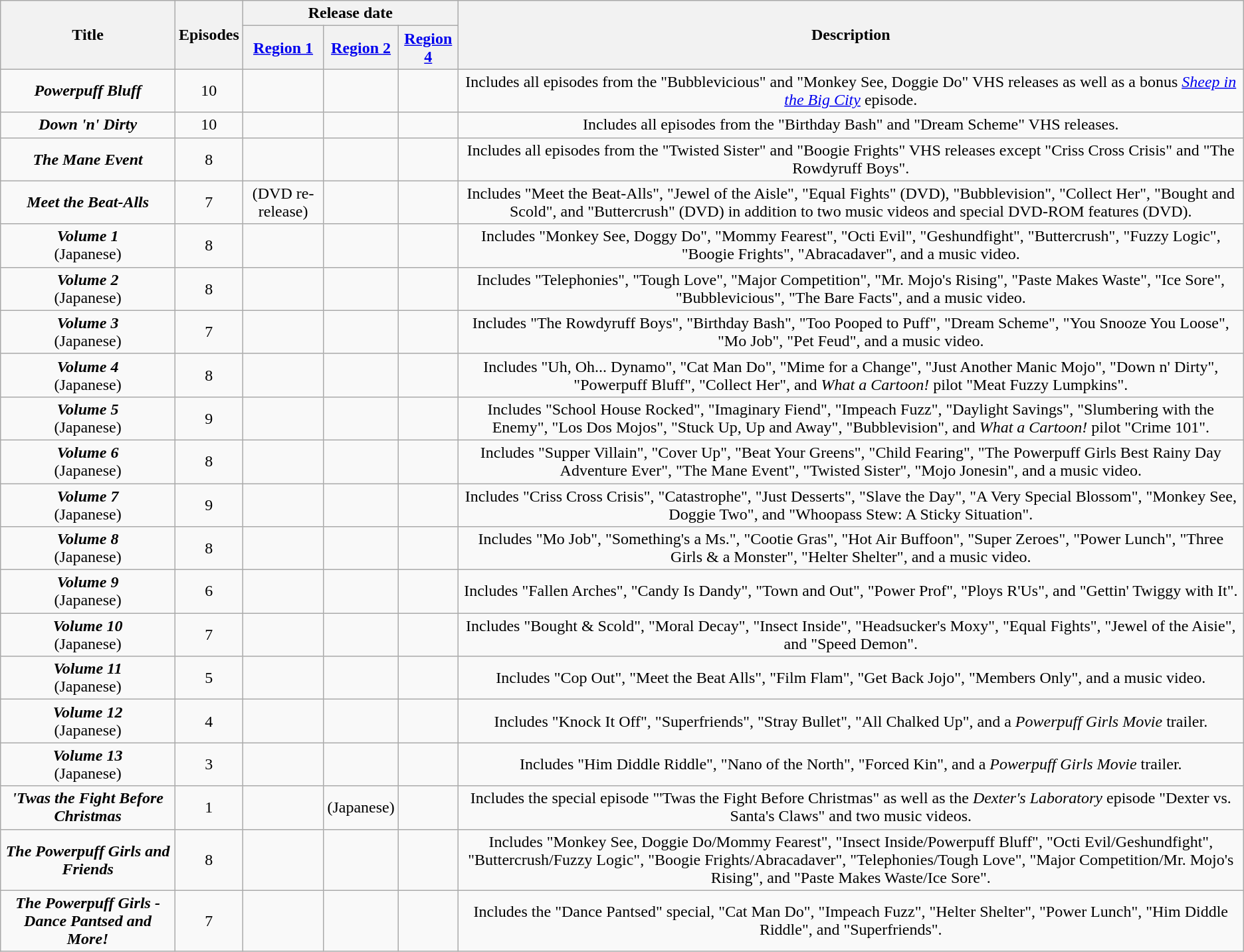<table class="wikitable" style="text-align:center;">
<tr>
<th rowspan="2">Title</th>
<th rowspan="2">Episodes</th>
<th colspan="3">Release date</th>
<th rowspan="2">Description</th>
</tr>
<tr>
<th><a href='#'>Region 1</a></th>
<th><a href='#'>Region 2</a></th>
<th><a href='#'>Region 4</a></th>
</tr>
<tr>
<td><strong><em>Powerpuff Bluff</em></strong></td>
<td>10</td>
<td></td>
<td></td>
<td></td>
<td>Includes all episodes from the "Bubblevicious" and "Monkey See, Doggie Do" VHS releases as well as a bonus <em><a href='#'>Sheep in the Big City</a></em> episode.</td>
</tr>
<tr>
<td><strong><em>Down 'n' Dirty</em></strong></td>
<td>10</td>
<td></td>
<td></td>
<td></td>
<td>Includes all episodes from the "Birthday Bash" and "Dream Scheme" VHS releases.</td>
</tr>
<tr>
<td><strong><em>The Mane Event</em></strong></td>
<td>8</td>
<td></td>
<td></td>
<td></td>
<td>Includes all episodes from the "Twisted Sister" and "Boogie Frights" VHS releases except "Criss Cross Crisis" and "The Rowdyruff Boys".</td>
</tr>
<tr>
<td><strong><em>Meet the Beat-Alls</em></strong></td>
<td>7</td>
<td> (DVD re-release)</td>
<td></td>
<td></td>
<td>Includes "Meet the Beat-Alls", "Jewel of the Aisle", "Equal Fights" (DVD), "Bubblevision", "Collect Her", "Bought and Scold", and "Buttercrush" (DVD) in addition to two music videos and special DVD-ROM features (DVD).</td>
</tr>
<tr>
<td><strong><em>Volume 1</em></strong><br>(Japanese)</td>
<td>8</td>
<td></td>
<td></td>
<td></td>
<td>Includes "Monkey See, Doggy Do", "Mommy Fearest", "Octi Evil", "Geshundfight", "Buttercrush", "Fuzzy Logic", "Boogie Frights", "Abracadaver", and a music video.</td>
</tr>
<tr>
<td><strong><em>Volume 2</em></strong><br>(Japanese)</td>
<td>8</td>
<td></td>
<td></td>
<td></td>
<td>Includes "Telephonies", "Tough Love", "Major Competition", "Mr. Mojo's Rising", "Paste Makes Waste", "Ice Sore", "Bubblevicious", "The Bare Facts", and a music video.</td>
</tr>
<tr>
<td><strong><em>Volume 3</em></strong><br>(Japanese)</td>
<td>7</td>
<td></td>
<td></td>
<td></td>
<td>Includes "The Rowdyruff Boys", "Birthday Bash", "Too Pooped to Puff", "Dream Scheme", "You Snooze You Loose", "Mo Job", "Pet Feud", and a music video.</td>
</tr>
<tr>
<td><strong><em>Volume 4</em></strong><br>(Japanese)</td>
<td>8</td>
<td></td>
<td></td>
<td></td>
<td>Includes "Uh, Oh... Dynamo", "Cat Man Do", "Mime for a Change", "Just Another Manic Mojo", "Down n' Dirty", "Powerpuff Bluff", "Collect Her", and <em>What a Cartoon!</em> pilot "Meat Fuzzy Lumpkins".</td>
</tr>
<tr>
<td><strong><em>Volume 5</em></strong><br>(Japanese)</td>
<td>9</td>
<td></td>
<td></td>
<td></td>
<td>Includes "School House Rocked", "Imaginary Fiend", "Impeach Fuzz", "Daylight Savings", "Slumbering with the Enemy", "Los Dos Mojos", "Stuck Up, Up and Away", "Bubblevision", and <em>What a Cartoon!</em> pilot "Crime 101".</td>
</tr>
<tr>
<td><strong><em>Volume 6</em></strong><br>(Japanese)</td>
<td>8</td>
<td></td>
<td></td>
<td></td>
<td>Includes "Supper Villain", "Cover Up", "Beat Your Greens", "Child Fearing", "The Powerpuff Girls Best Rainy Day Adventure Ever", "The Mane Event", "Twisted Sister", "Mojo Jonesin", and a music video.</td>
</tr>
<tr>
<td><strong><em>Volume 7</em></strong><br>(Japanese)</td>
<td>9</td>
<td></td>
<td></td>
<td></td>
<td>Includes "Criss Cross Crisis", "Catastrophe", "Just Desserts", "Slave the Day", "A Very Special Blossom", "Monkey See, Doggie Two", and "Whoopass Stew: A Sticky Situation".</td>
</tr>
<tr>
<td><strong><em>Volume 8</em></strong><br>(Japanese)</td>
<td>8</td>
<td></td>
<td></td>
<td></td>
<td>Includes "Mo Job", "Something's a Ms.", "Cootie Gras", "Hot Air Buffoon", "Super Zeroes", "Power Lunch", "Three Girls & a Monster", "Helter Shelter", and a music video.</td>
</tr>
<tr>
<td><strong><em>Volume 9</em></strong><br>(Japanese)</td>
<td>6</td>
<td></td>
<td></td>
<td></td>
<td>Includes "Fallen Arches", "Candy Is Dandy", "Town and Out", "Power Prof", "Ploys R'Us", and "Gettin' Twiggy with It".</td>
</tr>
<tr>
<td><strong><em>Volume 10</em></strong><br>(Japanese)</td>
<td>7</td>
<td></td>
<td></td>
<td></td>
<td>Includes "Bought & Scold", "Moral Decay", "Insect Inside", "Headsucker's Moxy", "Equal Fights", "Jewel of the Aisie", and "Speed Demon".</td>
</tr>
<tr>
<td><strong><em>Volume 11</em></strong><br>(Japanese)</td>
<td>5</td>
<td></td>
<td></td>
<td></td>
<td>Includes "Cop Out", "Meet the Beat Alls", "Film Flam", "Get Back Jojo", "Members Only", and a music video.</td>
</tr>
<tr>
<td><strong><em>Volume 12</em></strong><br>(Japanese)</td>
<td>4</td>
<td></td>
<td></td>
<td></td>
<td>Includes "Knock It Off", "Superfriends", "Stray Bullet", "All Chalked Up", and a <em>Powerpuff Girls Movie</em> trailer.</td>
</tr>
<tr>
<td><strong><em>Volume 13</em></strong><br>(Japanese)</td>
<td>3</td>
<td></td>
<td></td>
<td></td>
<td>Includes "Him Diddle Riddle", "Nano of the North", "Forced Kin", and a <em>Powerpuff Girls Movie</em> trailer.</td>
</tr>
<tr>
<td><strong><em>'Twas the Fight Before Christmas</em></strong></td>
<td>1</td>
<td></td>
<td> (Japanese)</td>
<td></td>
<td>Includes the special episode "'Twas the Fight Before Christmas" as well as the <em>Dexter's Laboratory</em> episode "Dexter vs. Santa's Claws" and two music videos.</td>
</tr>
<tr>
<td><strong><em>The Powerpuff Girls and Friends</em></strong></td>
<td>8</td>
<td></td>
<td></td>
<td></td>
<td>Includes "Monkey See, Doggie Do/Mommy Fearest", "Insect Inside/Powerpuff Bluff",  "Octi Evil/Geshundfight", "Buttercrush/Fuzzy Logic", "Boogie Frights/Abracadaver", "Telephonies/Tough Love", "Major Competition/Mr. Mojo's Rising", and "Paste Makes Waste/Ice Sore".</td>
</tr>
<tr>
<td><strong><em>The Powerpuff Girls - Dance Pantsed and More!</em></strong></td>
<td>7</td>
<td></td>
<td></td>
<td></td>
<td>Includes the "Dance Pantsed" special, "Cat Man Do", "Impeach Fuzz", "Helter Shelter", "Power Lunch", "Him Diddle Riddle", and "Superfriends".</td>
</tr>
</table>
